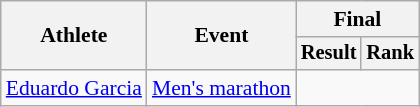<table class="wikitable" style="font-size:90%">
<tr>
<th rowspan="2">Athlete</th>
<th rowspan="2">Event</th>
<th colspan="2">Final</th>
</tr>
<tr style="font-size:95%">
<th>Result</th>
<th>Rank</th>
</tr>
<tr align=center>
<td align=left><a href='#'>Eduardo Garcia</a></td>
<td align=left><a href='#'>Men's marathon</a></td>
<td colspan=2></td>
</tr>
</table>
